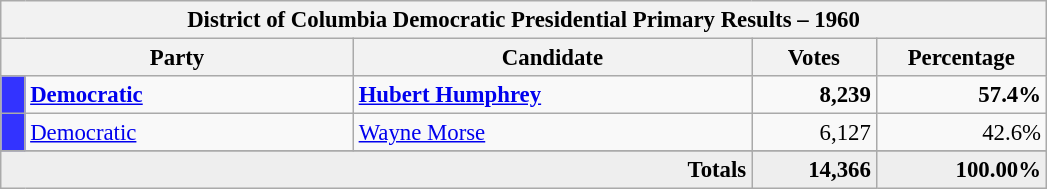<table class="wikitable" style="font-size: 95%;">
<tr>
<th colspan="7">District of Columbia  Democratic Presidential Primary Results – 1960</th>
</tr>
<tr>
<th colspan="2" style="width: 15em">Party</th>
<th style="width: 17em">Candidate</th>
<th style="width: 5em">Votes</th>
<th style="width: 7em">Percentage</th>
</tr>
<tr>
<th style="background-color:#3333FF; width: 3px"></th>
<td style="width: 130px"><strong><a href='#'>Democratic</a></strong></td>
<td><strong><a href='#'>Hubert Humphrey</a></strong></td>
<td align="right"><strong>8,239</strong></td>
<td align="right"><strong>57.4%</strong></td>
</tr>
<tr>
<th style="background-color:#3333FF; width: 3px"></th>
<td style="width: 130px"><a href='#'>Democratic</a></td>
<td><a href='#'>Wayne Morse</a></td>
<td align="right">6,127</td>
<td align="right">42.6%</td>
</tr>
<tr>
</tr>
<tr bgcolor="#EEEEEE">
<td colspan="3" align="right"><strong>Totals</strong></td>
<td align="right"><strong>14,366</strong></td>
<td align="right"><strong>100.00%</strong></td>
</tr>
</table>
